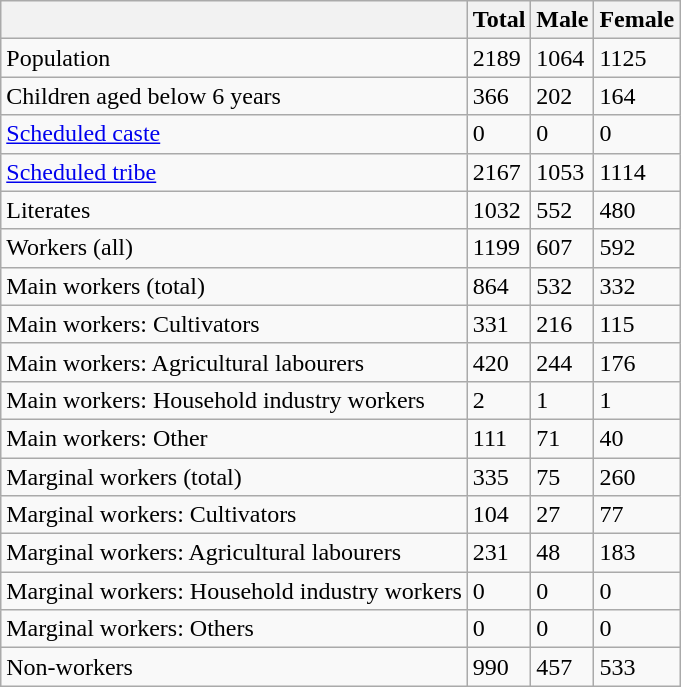<table class="wikitable sortable">
<tr>
<th></th>
<th>Total</th>
<th>Male</th>
<th>Female</th>
</tr>
<tr>
<td>Population</td>
<td>2189</td>
<td>1064</td>
<td>1125</td>
</tr>
<tr>
<td>Children aged below 6 years</td>
<td>366</td>
<td>202</td>
<td>164</td>
</tr>
<tr>
<td><a href='#'>Scheduled caste</a></td>
<td>0</td>
<td>0</td>
<td>0</td>
</tr>
<tr>
<td><a href='#'>Scheduled tribe</a></td>
<td>2167</td>
<td>1053</td>
<td>1114</td>
</tr>
<tr>
<td>Literates</td>
<td>1032</td>
<td>552</td>
<td>480</td>
</tr>
<tr>
<td>Workers (all)</td>
<td>1199</td>
<td>607</td>
<td>592</td>
</tr>
<tr>
<td>Main workers (total)</td>
<td>864</td>
<td>532</td>
<td>332</td>
</tr>
<tr>
<td>Main workers: Cultivators</td>
<td>331</td>
<td>216</td>
<td>115</td>
</tr>
<tr>
<td>Main workers: Agricultural labourers</td>
<td>420</td>
<td>244</td>
<td>176</td>
</tr>
<tr>
<td>Main workers: Household industry workers</td>
<td>2</td>
<td>1</td>
<td>1</td>
</tr>
<tr>
<td>Main workers: Other</td>
<td>111</td>
<td>71</td>
<td>40</td>
</tr>
<tr>
<td>Marginal workers (total)</td>
<td>335</td>
<td>75</td>
<td>260</td>
</tr>
<tr>
<td>Marginal workers: Cultivators</td>
<td>104</td>
<td>27</td>
<td>77</td>
</tr>
<tr>
<td>Marginal workers: Agricultural labourers</td>
<td>231</td>
<td>48</td>
<td>183</td>
</tr>
<tr>
<td>Marginal workers: Household industry workers</td>
<td>0</td>
<td>0</td>
<td>0</td>
</tr>
<tr>
<td>Marginal workers: Others</td>
<td>0</td>
<td>0</td>
<td>0</td>
</tr>
<tr>
<td>Non-workers</td>
<td>990</td>
<td>457</td>
<td>533</td>
</tr>
</table>
